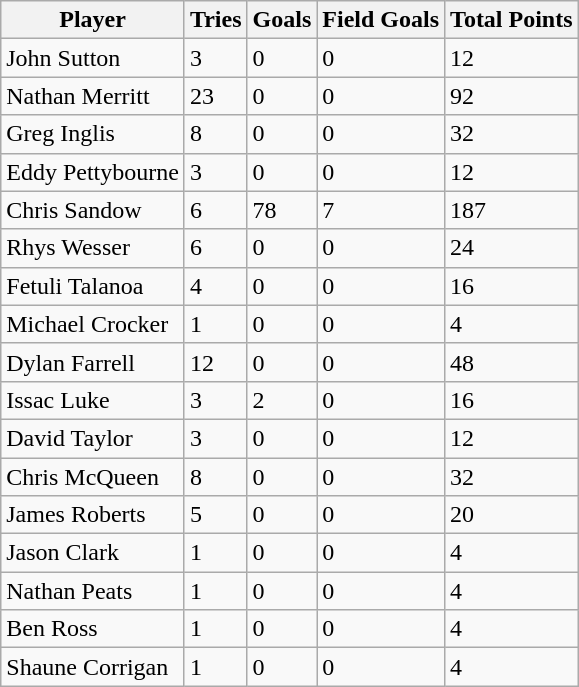<table class="wikitable sortable">
<tr>
<th>Player</th>
<th>Tries</th>
<th>Goals</th>
<th>Field Goals</th>
<th>Total Points</th>
</tr>
<tr>
<td>John Sutton</td>
<td>3</td>
<td>0</td>
<td>0</td>
<td>12</td>
</tr>
<tr>
<td>Nathan Merritt</td>
<td>23</td>
<td>0</td>
<td>0</td>
<td>92</td>
</tr>
<tr>
<td>Greg Inglis</td>
<td>8</td>
<td>0</td>
<td>0</td>
<td>32</td>
</tr>
<tr>
<td>Eddy Pettybourne</td>
<td>3</td>
<td>0</td>
<td>0</td>
<td>12</td>
</tr>
<tr>
<td>Chris Sandow</td>
<td>6</td>
<td>78</td>
<td>7</td>
<td>187</td>
</tr>
<tr>
<td>Rhys Wesser</td>
<td>6</td>
<td>0</td>
<td>0</td>
<td>24</td>
</tr>
<tr>
<td>Fetuli Talanoa</td>
<td>4</td>
<td>0</td>
<td>0</td>
<td>16</td>
</tr>
<tr>
<td>Michael Crocker</td>
<td>1</td>
<td>0</td>
<td>0</td>
<td>4</td>
</tr>
<tr>
<td>Dylan Farrell</td>
<td>12</td>
<td>0</td>
<td>0</td>
<td>48</td>
</tr>
<tr>
<td>Issac Luke</td>
<td>3</td>
<td>2</td>
<td>0</td>
<td>16</td>
</tr>
<tr>
<td>David Taylor</td>
<td>3</td>
<td>0</td>
<td>0</td>
<td>12</td>
</tr>
<tr>
<td>Chris McQueen</td>
<td>8</td>
<td>0</td>
<td>0</td>
<td>32</td>
</tr>
<tr>
<td>James Roberts</td>
<td>5</td>
<td>0</td>
<td>0</td>
<td>20</td>
</tr>
<tr>
<td>Jason Clark</td>
<td>1</td>
<td>0</td>
<td>0</td>
<td>4</td>
</tr>
<tr>
<td>Nathan Peats</td>
<td>1</td>
<td>0</td>
<td>0</td>
<td>4</td>
</tr>
<tr>
<td>Ben Ross</td>
<td>1</td>
<td>0</td>
<td>0</td>
<td>4</td>
</tr>
<tr>
<td>Shaune Corrigan</td>
<td>1</td>
<td>0</td>
<td>0</td>
<td>4</td>
</tr>
</table>
